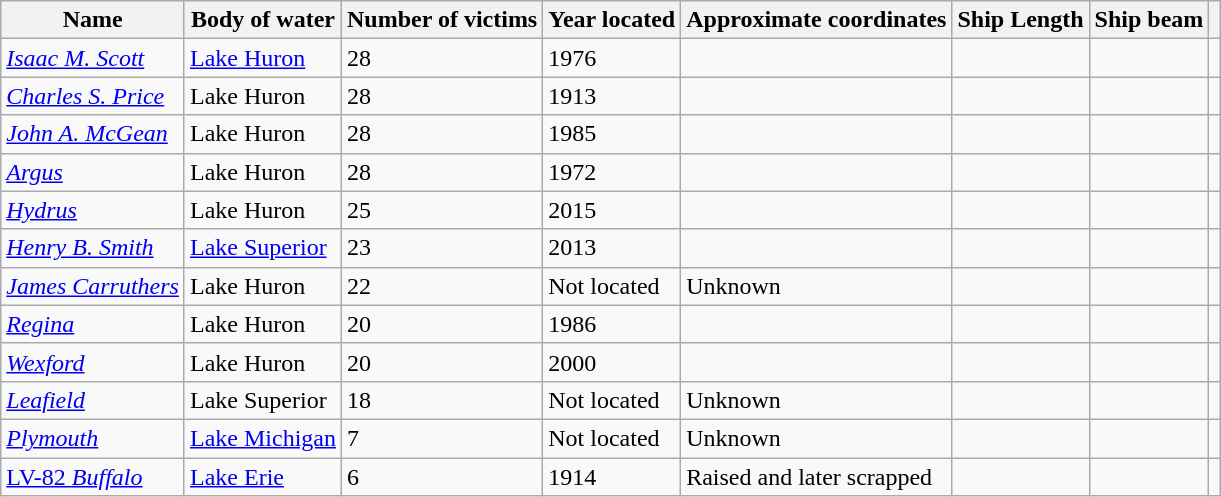<table class="wikitable sortable">
<tr>
<th>Name</th>
<th>Body of water</th>
<th>Number of victims</th>
<th>Year located</th>
<th>Approximate coordinates</th>
<th>Ship Length</th>
<th>Ship beam</th>
<th></th>
</tr>
<tr>
<td><a href='#'><em>Isaac M. Scott</em></a></td>
<td><a href='#'>Lake Huron</a></td>
<td>28</td>
<td>1976</td>
<td></td>
<td></td>
<td></td>
<td></td>
</tr>
<tr>
<td><a href='#'><em>Charles S. Price</em></a></td>
<td>Lake Huron</td>
<td>28</td>
<td>1913</td>
<td></td>
<td></td>
<td></td>
<td></td>
</tr>
<tr>
<td><a href='#'><em>John A. McGean</em></a></td>
<td>Lake Huron</td>
<td>28</td>
<td>1985</td>
<td></td>
<td></td>
<td></td>
<td></td>
</tr>
<tr>
<td><a href='#'><em>Argus</em></a></td>
<td>Lake Huron</td>
<td>28</td>
<td>1972</td>
<td></td>
<td></td>
<td></td>
<td></td>
</tr>
<tr>
<td><a href='#'><em>Hydrus</em></a></td>
<td>Lake Huron</td>
<td>25</td>
<td>2015</td>
<td></td>
<td></td>
<td></td>
<td></td>
</tr>
<tr>
<td><a href='#'><em>Henry B. Smith</em></a></td>
<td><a href='#'>Lake Superior</a></td>
<td>23</td>
<td>2013</td>
<td></td>
<td></td>
<td></td>
<td></td>
</tr>
<tr>
<td><a href='#'><em>James Carruthers</em></a></td>
<td>Lake Huron</td>
<td>22</td>
<td>Not located</td>
<td>Unknown</td>
<td></td>
<td></td>
<td></td>
</tr>
<tr>
<td><a href='#'><em>Regina</em></a></td>
<td>Lake Huron</td>
<td>20</td>
<td>1986</td>
<td></td>
<td></td>
<td></td>
<td></td>
</tr>
<tr>
<td><a href='#'><em>Wexford</em></a></td>
<td>Lake Huron</td>
<td>20</td>
<td>2000</td>
<td></td>
<td></td>
<td></td>
<td></td>
</tr>
<tr>
<td><a href='#'><em>Leafield</em></a></td>
<td>Lake Superior</td>
<td>18</td>
<td>Not located</td>
<td>Unknown</td>
<td></td>
<td></td>
<td></td>
</tr>
<tr>
<td><a href='#'><em>Plymouth</em></a></td>
<td><a href='#'>Lake Michigan</a></td>
<td>7</td>
<td>Not located</td>
<td>Unknown</td>
<td></td>
<td></td>
<td></td>
</tr>
<tr>
<td><a href='#'>LV-82 <em>Buffalo</em></a></td>
<td><a href='#'>Lake Erie</a></td>
<td>6</td>
<td>1914</td>
<td>Raised and later scrapped</td>
<td></td>
<td></td>
<td></td>
</tr>
</table>
